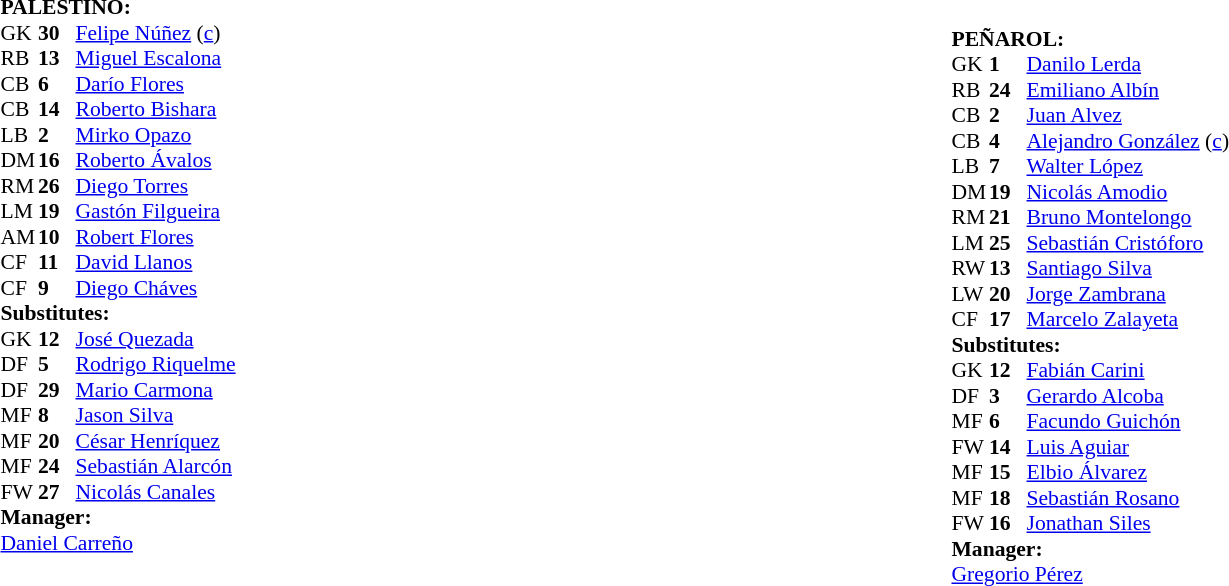<table width="100%">
<tr>
<td valign="top" width="50%"><br><table style="font-size: 90%" cellspacing="0" cellpadding="0">
<tr>
<td colspan="4"><strong>PALESTINO:</strong></td>
</tr>
<tr>
<th width=25></th>
<th width=25></th>
</tr>
<tr>
<td>GK</td>
<td><strong>30</strong></td>
<td> <a href='#'>Felipe Núñez</a> (<a href='#'>c</a>)</td>
</tr>
<tr>
<td>RB</td>
<td><strong>13</strong></td>
<td> <a href='#'>Miguel Escalona</a></td>
</tr>
<tr>
<td>CB</td>
<td><strong>6</strong></td>
<td> <a href='#'>Darío Flores</a></td>
</tr>
<tr>
<td>CB</td>
<td><strong>14</strong></td>
<td> <a href='#'>Roberto Bishara</a></td>
</tr>
<tr>
<td>LB</td>
<td><strong>2</strong></td>
<td> <a href='#'>Mirko Opazo</a></td>
<td></td>
<td></td>
</tr>
<tr>
<td>DM</td>
<td><strong>16</strong></td>
<td> <a href='#'>Roberto Ávalos</a></td>
<td></td>
<td></td>
</tr>
<tr>
<td>RM</td>
<td><strong>26</strong></td>
<td> <a href='#'>Diego Torres</a></td>
<td></td>
<td></td>
</tr>
<tr>
<td>LM</td>
<td><strong>19</strong></td>
<td> <a href='#'>Gastón Filgueira</a></td>
<td></td>
<td></td>
</tr>
<tr>
<td>AM</td>
<td><strong>10</strong></td>
<td> <a href='#'>Robert Flores</a></td>
</tr>
<tr>
<td>CF</td>
<td><strong>11</strong></td>
<td> <a href='#'>David Llanos</a></td>
</tr>
<tr>
<td>CF</td>
<td><strong>9</strong></td>
<td> <a href='#'>Diego Cháves</a></td>
<td></td>
<td></td>
</tr>
<tr>
<td colspan=3><strong>Substitutes:</strong></td>
</tr>
<tr>
<td>GK</td>
<td><strong>12</strong></td>
<td> <a href='#'>José Quezada</a></td>
</tr>
<tr>
<td>DF</td>
<td><strong>5</strong></td>
<td> <a href='#'>Rodrigo Riquelme</a></td>
<td></td>
<td></td>
</tr>
<tr>
<td>DF</td>
<td><strong>29</strong></td>
<td> <a href='#'>Mario Carmona</a></td>
<td></td>
<td></td>
</tr>
<tr>
<td>MF</td>
<td><strong>8</strong></td>
<td> <a href='#'>Jason Silva</a></td>
<td></td>
<td></td>
</tr>
<tr>
<td>MF</td>
<td><strong>20</strong></td>
<td> <a href='#'>César Henríquez</a></td>
<td></td>
<td></td>
</tr>
<tr>
<td>MF</td>
<td><strong>24</strong></td>
<td> <a href='#'>Sebastián Alarcón</a></td>
<td></td>
<td></td>
</tr>
<tr>
<td>FW</td>
<td><strong>27</strong></td>
<td> <a href='#'>Nicolás Canales</a></td>
<td></td>
<td></td>
</tr>
<tr>
<td colspan=3><strong>Manager:</strong></td>
</tr>
<tr>
<td colspan=4> <a href='#'>Daniel Carreño</a></td>
</tr>
</table>
</td>
<td><br><table width="100%">
<tr>
<td valign="top" width="50%"><br><table style="font-size: 90%" cellspacing="0" cellpadding="0">
<tr>
<td colspan="4"><strong>PEÑAROL:</strong></td>
</tr>
<tr>
<th width=25></th>
<th width=25></th>
</tr>
<tr>
<td>GK</td>
<td><strong>1</strong></td>
<td> <a href='#'>Danilo Lerda</a></td>
</tr>
<tr>
<td>RB</td>
<td><strong>24</strong></td>
<td> <a href='#'>Emiliano Albín</a></td>
</tr>
<tr>
<td>CB</td>
<td><strong>2</strong></td>
<td> <a href='#'>Juan Alvez</a></td>
<td></td>
<td></td>
</tr>
<tr>
<td>CB</td>
<td><strong>4</strong></td>
<td> <a href='#'>Alejandro González</a> (<a href='#'>c</a>)</td>
</tr>
<tr>
<td>LB</td>
<td><strong>7</strong></td>
<td> <a href='#'>Walter López</a></td>
<td></td>
<td></td>
</tr>
<tr>
<td>DM</td>
<td><strong>19</strong></td>
<td> <a href='#'>Nicolás Amodio</a></td>
<td></td>
<td></td>
</tr>
<tr>
<td>RM</td>
<td><strong>21</strong></td>
<td> <a href='#'>Bruno Montelongo</a></td>
<td></td>
<td></td>
</tr>
<tr>
<td>LM</td>
<td><strong>25</strong></td>
<td> <a href='#'>Sebastián Cristóforo</a></td>
<td></td>
<td></td>
</tr>
<tr>
<td>RW</td>
<td><strong>13</strong></td>
<td> <a href='#'>Santiago Silva</a></td>
<td></td>
<td></td>
</tr>
<tr>
<td>LW</td>
<td><strong>20</strong></td>
<td> <a href='#'>Jorge Zambrana</a></td>
<td></td>
<td></td>
</tr>
<tr>
<td>CF</td>
<td><strong>17</strong></td>
<td> <a href='#'>Marcelo Zalayeta</a></td>
<td></td>
<td></td>
</tr>
<tr>
<td colspan=3><strong>Substitutes:</strong></td>
</tr>
<tr>
<td>GK</td>
<td><strong>12</strong></td>
<td> <a href='#'>Fabián Carini</a></td>
</tr>
<tr>
<td>DF</td>
<td><strong>3</strong></td>
<td> <a href='#'>Gerardo Alcoba</a></td>
<td></td>
<td></td>
</tr>
<tr>
<td>MF</td>
<td><strong>6</strong></td>
<td> <a href='#'>Facundo Guichón</a></td>
<td></td>
<td></td>
</tr>
<tr>
<td>FW</td>
<td><strong>14</strong></td>
<td> <a href='#'>Luis Aguiar</a></td>
<td></td>
<td></td>
</tr>
<tr>
<td>MF</td>
<td><strong>15</strong></td>
<td> <a href='#'>Elbio Álvarez</a></td>
<td></td>
<td></td>
</tr>
<tr>
<td>MF</td>
<td><strong>18</strong></td>
<td> <a href='#'>Sebastián Rosano</a></td>
<td></td>
<td></td>
</tr>
<tr>
<td>FW</td>
<td><strong>16</strong></td>
<td> <a href='#'>Jonathan Siles</a></td>
<td></td>
<td></td>
</tr>
<tr>
<td colspan=3><strong>Manager:</strong></td>
</tr>
<tr>
<td colspan=4> <a href='#'>Gregorio Pérez</a></td>
</tr>
</table>
</td>
</tr>
</table>
</td>
</tr>
</table>
